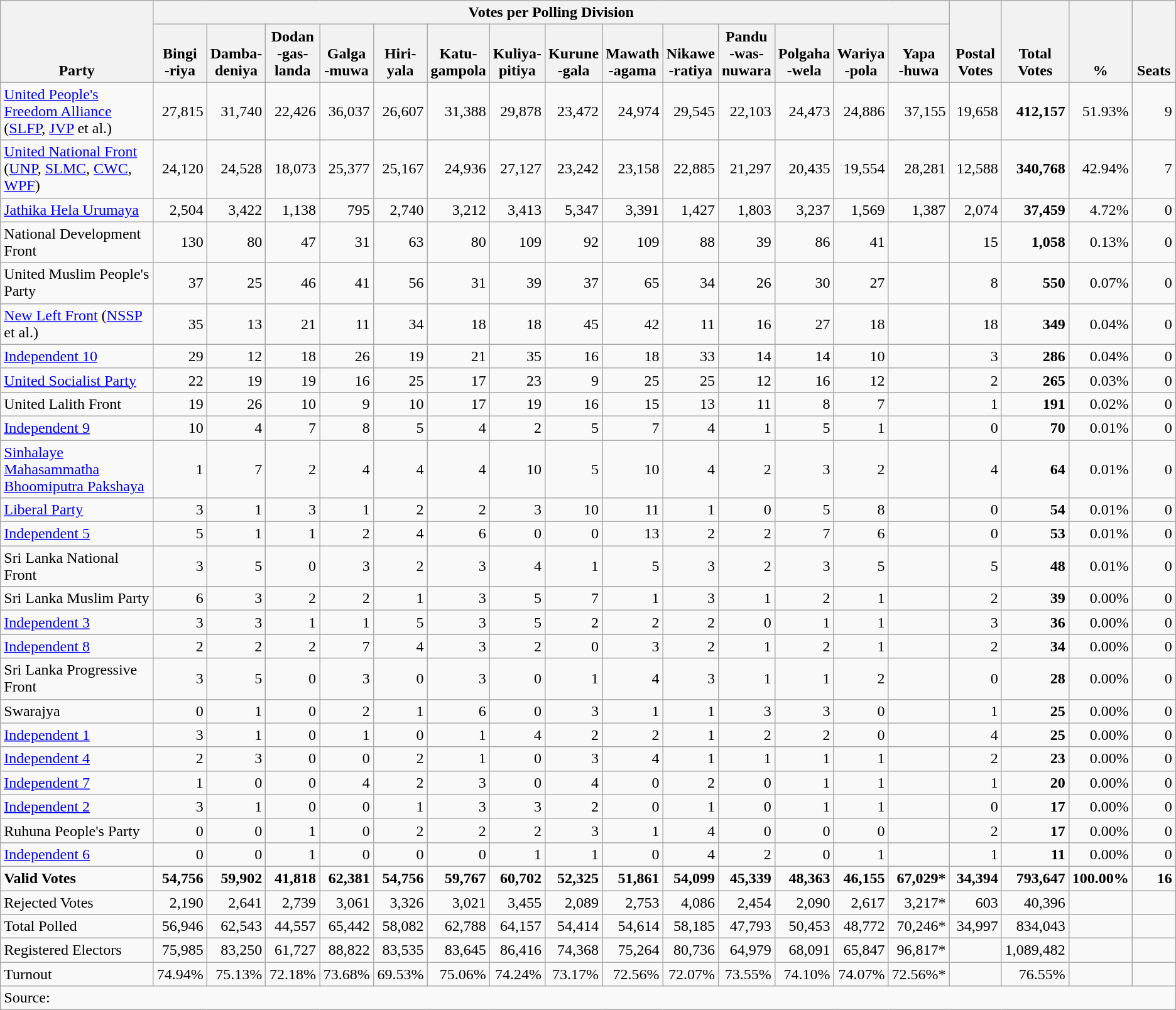<table class="wikitable" border="1" style="text-align:right;">
<tr>
<th align=left valign=bottom rowspan=2 width="180">Party</th>
<th colspan=14>Votes per Polling Division</th>
<th align=center valign=bottom rowspan=2 width="50">Postal<br>Votes</th>
<th align=center valign=bottom rowspan=2 width="50">Total Votes</th>
<th align=center valign=bottom rowspan=2 width="50">%</th>
<th align=center valign=bottom rowspan=2 width="40">Seats</th>
</tr>
<tr>
<th align=center valign=bottom width="50">Bingi<br>-riya</th>
<th align=center valign=bottom width="50">Damba-<br>deniya</th>
<th align=center valign=bottom width="50">Dodan<br>-gas-<br>landa</th>
<th align=center valign=bottom width="50">Galga<br>-muwa</th>
<th align=center valign=bottom width="50">Hiri-<br>yala</th>
<th align=center valign=bottom width="50">Katu-<br>gampola</th>
<th align=center valign=bottom width="50">Kuliya-<br>pitiya</th>
<th align=center valign=bottom width="50">Kurune<br>-gala</th>
<th align=center valign=bottom width="50">Mawath<br>-agama</th>
<th align=center valign=bottom width="50">Nikawe<br>-ratiya</th>
<th align=center valign=bottom width="50">Pandu<br>-was-<br>nuwara</th>
<th align=center valign=bottom width="50">Polgaha<br>-wela</th>
<th align=center valign=bottom width="50">Wariya<br>-pola</th>
<th align=center valign=bottom width="50">Yapa<br>-huwa</th>
</tr>
<tr>
<td align=left><a href='#'>United People's Freedom Alliance</a> (<a href='#'>SLFP</a>, <a href='#'>JVP</a> et al.)</td>
<td>27,815</td>
<td>31,740</td>
<td>22,426</td>
<td>36,037</td>
<td>26,607</td>
<td>31,388</td>
<td>29,878</td>
<td>23,472</td>
<td>24,974</td>
<td>29,545</td>
<td>22,103</td>
<td>24,473</td>
<td>24,886</td>
<td>37,155</td>
<td>19,658</td>
<td><strong>412,157</strong></td>
<td>51.93%</td>
<td>9</td>
</tr>
<tr>
<td align=left><a href='#'>United National Front</a><br>(<a href='#'>UNP</a>, <a href='#'>SLMC</a>, <a href='#'>CWC</a>, <a href='#'>WPF</a>)</td>
<td>24,120</td>
<td>24,528</td>
<td>18,073</td>
<td>25,377</td>
<td>25,167</td>
<td>24,936</td>
<td>27,127</td>
<td>23,242</td>
<td>23,158</td>
<td>22,885</td>
<td>21,297</td>
<td>20,435</td>
<td>19,554</td>
<td>28,281</td>
<td>12,588</td>
<td><strong>340,768</strong></td>
<td>42.94%</td>
<td>7</td>
</tr>
<tr>
<td align=left><a href='#'>Jathika Hela Urumaya</a></td>
<td>2,504</td>
<td>3,422</td>
<td>1,138</td>
<td>795</td>
<td>2,740</td>
<td>3,212</td>
<td>3,413</td>
<td>5,347</td>
<td>3,391</td>
<td>1,427</td>
<td>1,803</td>
<td>3,237</td>
<td>1,569</td>
<td>1,387</td>
<td>2,074</td>
<td><strong>37,459</strong></td>
<td>4.72%</td>
<td>0</td>
</tr>
<tr>
<td align=left>National Development Front</td>
<td>130</td>
<td>80</td>
<td>47</td>
<td>31</td>
<td>63</td>
<td>80</td>
<td>109</td>
<td>92</td>
<td>109</td>
<td>88</td>
<td>39</td>
<td>86</td>
<td>41</td>
<td></td>
<td>15</td>
<td><strong>1,058</strong></td>
<td>0.13%</td>
<td>0</td>
</tr>
<tr>
<td align=left>United Muslim People's Party</td>
<td>37</td>
<td>25</td>
<td>46</td>
<td>41</td>
<td>56</td>
<td>31</td>
<td>39</td>
<td>37</td>
<td>65</td>
<td>34</td>
<td>26</td>
<td>30</td>
<td>27</td>
<td></td>
<td>8</td>
<td><strong>550</strong></td>
<td>0.07%</td>
<td>0</td>
</tr>
<tr>
<td align=left><a href='#'>New Left Front</a> (<a href='#'>NSSP</a> et al.)</td>
<td>35</td>
<td>13</td>
<td>21</td>
<td>11</td>
<td>34</td>
<td>18</td>
<td>18</td>
<td>45</td>
<td>42</td>
<td>11</td>
<td>16</td>
<td>27</td>
<td>18</td>
<td></td>
<td>18</td>
<td><strong>349</strong></td>
<td>0.04%</td>
<td>0</td>
</tr>
<tr>
<td align=left><a href='#'>Independent 10</a></td>
<td>29</td>
<td>12</td>
<td>18</td>
<td>26</td>
<td>19</td>
<td>21</td>
<td>35</td>
<td>16</td>
<td>18</td>
<td>33</td>
<td>14</td>
<td>14</td>
<td>10</td>
<td></td>
<td>3</td>
<td><strong>286</strong></td>
<td>0.04%</td>
<td>0</td>
</tr>
<tr>
<td align=left><a href='#'>United Socialist Party</a></td>
<td>22</td>
<td>19</td>
<td>19</td>
<td>16</td>
<td>25</td>
<td>17</td>
<td>23</td>
<td>9</td>
<td>25</td>
<td>25</td>
<td>12</td>
<td>16</td>
<td>12</td>
<td></td>
<td>2</td>
<td><strong>265</strong></td>
<td>0.03%</td>
<td>0</td>
</tr>
<tr>
<td align=left>United Lalith Front</td>
<td>19</td>
<td>26</td>
<td>10</td>
<td>9</td>
<td>10</td>
<td>17</td>
<td>19</td>
<td>16</td>
<td>15</td>
<td>13</td>
<td>11</td>
<td>8</td>
<td>7</td>
<td></td>
<td>1</td>
<td><strong>191</strong></td>
<td>0.02%</td>
<td>0</td>
</tr>
<tr>
<td align=left><a href='#'>Independent 9</a></td>
<td>10</td>
<td>4</td>
<td>7</td>
<td>8</td>
<td>5</td>
<td>4</td>
<td>2</td>
<td>5</td>
<td>7</td>
<td>4</td>
<td>1</td>
<td>5</td>
<td>1</td>
<td></td>
<td>0</td>
<td><strong>70</strong></td>
<td>0.01%</td>
<td>0</td>
</tr>
<tr>
<td align=left><a href='#'>Sinhalaye Mahasammatha Bhoomiputra Pakshaya</a></td>
<td>1</td>
<td>7</td>
<td>2</td>
<td>4</td>
<td>4</td>
<td>4</td>
<td>10</td>
<td>5</td>
<td>10</td>
<td>4</td>
<td>2</td>
<td>3</td>
<td>2</td>
<td></td>
<td>4</td>
<td><strong>64</strong></td>
<td>0.01%</td>
<td>0</td>
</tr>
<tr>
<td align=left><a href='#'>Liberal Party</a></td>
<td>3</td>
<td>1</td>
<td>3</td>
<td>1</td>
<td>2</td>
<td>2</td>
<td>3</td>
<td>10</td>
<td>11</td>
<td>1</td>
<td>0</td>
<td>5</td>
<td>8</td>
<td></td>
<td>0</td>
<td><strong>54</strong></td>
<td>0.01%</td>
<td>0</td>
</tr>
<tr>
<td align=left><a href='#'>Independent 5</a></td>
<td>5</td>
<td>1</td>
<td>1</td>
<td>2</td>
<td>4</td>
<td>6</td>
<td>0</td>
<td>0</td>
<td>13</td>
<td>2</td>
<td>2</td>
<td>7</td>
<td>6</td>
<td></td>
<td>0</td>
<td><strong>53</strong></td>
<td>0.01%</td>
<td>0</td>
</tr>
<tr>
<td align=left>Sri Lanka National Front</td>
<td>3</td>
<td>5</td>
<td>0</td>
<td>3</td>
<td>2</td>
<td>3</td>
<td>4</td>
<td>1</td>
<td>5</td>
<td>3</td>
<td>2</td>
<td>3</td>
<td>5</td>
<td></td>
<td>5</td>
<td><strong>48</strong></td>
<td>0.01%</td>
<td>0</td>
</tr>
<tr>
<td align=left>Sri Lanka Muslim Party</td>
<td>6</td>
<td>3</td>
<td>2</td>
<td>2</td>
<td>1</td>
<td>3</td>
<td>5</td>
<td>7</td>
<td>1</td>
<td>3</td>
<td>1</td>
<td>2</td>
<td>1</td>
<td></td>
<td>2</td>
<td><strong>39</strong></td>
<td>0.00%</td>
<td>0</td>
</tr>
<tr>
<td align=left><a href='#'>Independent 3</a></td>
<td>3</td>
<td>3</td>
<td>1</td>
<td>1</td>
<td>5</td>
<td>3</td>
<td>5</td>
<td>2</td>
<td>2</td>
<td>2</td>
<td>0</td>
<td>1</td>
<td>1</td>
<td></td>
<td>3</td>
<td><strong>36</strong></td>
<td>0.00%</td>
<td>0</td>
</tr>
<tr>
<td align=left><a href='#'>Independent 8</a></td>
<td>2</td>
<td>2</td>
<td>2</td>
<td>7</td>
<td>4</td>
<td>3</td>
<td>2</td>
<td>0</td>
<td>3</td>
<td>2</td>
<td>1</td>
<td>2</td>
<td>1</td>
<td></td>
<td>2</td>
<td><strong>34</strong></td>
<td>0.00%</td>
<td>0</td>
</tr>
<tr>
<td align=left>Sri Lanka Progressive Front</td>
<td>3</td>
<td>5</td>
<td>0</td>
<td>3</td>
<td>0</td>
<td>3</td>
<td>0</td>
<td>1</td>
<td>4</td>
<td>3</td>
<td>1</td>
<td>1</td>
<td>2</td>
<td></td>
<td>0</td>
<td><strong>28</strong></td>
<td>0.00%</td>
<td>0</td>
</tr>
<tr>
<td align=left>Swarajya</td>
<td>0</td>
<td>1</td>
<td>0</td>
<td>2</td>
<td>1</td>
<td>6</td>
<td>0</td>
<td>3</td>
<td>1</td>
<td>1</td>
<td>3</td>
<td>3</td>
<td>0</td>
<td></td>
<td>1</td>
<td><strong>25</strong></td>
<td>0.00%</td>
<td>0</td>
</tr>
<tr>
<td align=left><a href='#'>Independent 1</a></td>
<td>3</td>
<td>1</td>
<td>0</td>
<td>1</td>
<td>0</td>
<td>1</td>
<td>4</td>
<td>2</td>
<td>2</td>
<td>1</td>
<td>2</td>
<td>2</td>
<td>0</td>
<td></td>
<td>4</td>
<td><strong>25</strong></td>
<td>0.00%</td>
<td>0</td>
</tr>
<tr>
<td align=left><a href='#'>Independent 4</a></td>
<td>2</td>
<td>3</td>
<td>0</td>
<td>0</td>
<td>2</td>
<td>1</td>
<td>0</td>
<td>3</td>
<td>4</td>
<td>1</td>
<td>1</td>
<td>1</td>
<td>1</td>
<td></td>
<td>2</td>
<td><strong>23</strong></td>
<td>0.00%</td>
<td>0</td>
</tr>
<tr>
<td align=left><a href='#'>Independent 7</a></td>
<td>1</td>
<td>0</td>
<td>0</td>
<td>4</td>
<td>2</td>
<td>3</td>
<td>0</td>
<td>4</td>
<td>0</td>
<td>2</td>
<td>0</td>
<td>1</td>
<td>1</td>
<td></td>
<td>1</td>
<td><strong>20</strong></td>
<td>0.00%</td>
<td>0</td>
</tr>
<tr>
<td align=left><a href='#'>Independent 2</a></td>
<td>3</td>
<td>1</td>
<td>0</td>
<td>0</td>
<td>1</td>
<td>3</td>
<td>3</td>
<td>2</td>
<td>0</td>
<td>1</td>
<td>0</td>
<td>1</td>
<td>1</td>
<td></td>
<td>0</td>
<td><strong>17</strong></td>
<td>0.00%</td>
<td>0</td>
</tr>
<tr>
<td align=left>Ruhuna People's Party</td>
<td>0</td>
<td>0</td>
<td>1</td>
<td>0</td>
<td>2</td>
<td>2</td>
<td>2</td>
<td>3</td>
<td>1</td>
<td>4</td>
<td>0</td>
<td>0</td>
<td>0</td>
<td></td>
<td>2</td>
<td><strong>17</strong></td>
<td>0.00%</td>
<td>0</td>
</tr>
<tr>
<td align=left><a href='#'>Independent 6</a></td>
<td>0</td>
<td>0</td>
<td>1</td>
<td>0</td>
<td>0</td>
<td>0</td>
<td>1</td>
<td>1</td>
<td>0</td>
<td>4</td>
<td>2</td>
<td>0</td>
<td>1</td>
<td></td>
<td>1</td>
<td><strong>11</strong></td>
<td>0.00%</td>
<td>0</td>
</tr>
<tr>
<td align=left><strong>Valid Votes</strong></td>
<td><strong>54,756</strong></td>
<td><strong>59,902</strong></td>
<td><strong>41,818</strong></td>
<td><strong>62,381</strong></td>
<td><strong>54,756</strong></td>
<td><strong>59,767</strong></td>
<td><strong>60,702</strong></td>
<td><strong>52,325</strong></td>
<td><strong>51,861</strong></td>
<td><strong>54,099</strong></td>
<td><strong>45,339</strong></td>
<td><strong>48,363</strong></td>
<td><strong>46,155</strong></td>
<td><strong>67,029*</strong></td>
<td><strong>34,394</strong></td>
<td><strong>793,647</strong></td>
<td><strong>100.00%</strong></td>
<td><strong>16</strong></td>
</tr>
<tr>
<td align=left>Rejected Votes</td>
<td>2,190</td>
<td>2,641</td>
<td>2,739</td>
<td>3,061</td>
<td>3,326</td>
<td>3,021</td>
<td>3,455</td>
<td>2,089</td>
<td>2,753</td>
<td>4,086</td>
<td>2,454</td>
<td>2,090</td>
<td>2,617</td>
<td>3,217*</td>
<td>603</td>
<td>40,396</td>
<td></td>
<td></td>
</tr>
<tr>
<td align=left>Total Polled</td>
<td>56,946</td>
<td>62,543</td>
<td>44,557</td>
<td>65,442</td>
<td>58,082</td>
<td>62,788</td>
<td>64,157</td>
<td>54,414</td>
<td>54,614</td>
<td>58,185</td>
<td>47,793</td>
<td>50,453</td>
<td>48,772</td>
<td>70,246*</td>
<td>34,997</td>
<td>834,043</td>
<td></td>
<td></td>
</tr>
<tr>
<td align=left>Registered Electors</td>
<td>75,985</td>
<td>83,250</td>
<td>61,727</td>
<td>88,822</td>
<td>83,535</td>
<td>83,645</td>
<td>86,416</td>
<td>74,368</td>
<td>75,264</td>
<td>80,736</td>
<td>64,979</td>
<td>68,091</td>
<td>65,847</td>
<td>96,817*</td>
<td></td>
<td>1,089,482</td>
<td></td>
<td></td>
</tr>
<tr>
<td align=left>Turnout</td>
<td>74.94%</td>
<td>75.13%</td>
<td>72.18%</td>
<td>73.68%</td>
<td>69.53%</td>
<td>75.06%</td>
<td>74.24%</td>
<td>73.17%</td>
<td>72.56%</td>
<td>72.07%</td>
<td>73.55%</td>
<td>74.10%</td>
<td>74.07%</td>
<td>72.56%*</td>
<td></td>
<td>76.55%</td>
<td></td>
<td></td>
</tr>
<tr>
<td align=left colspan=20>Source:</td>
</tr>
</table>
